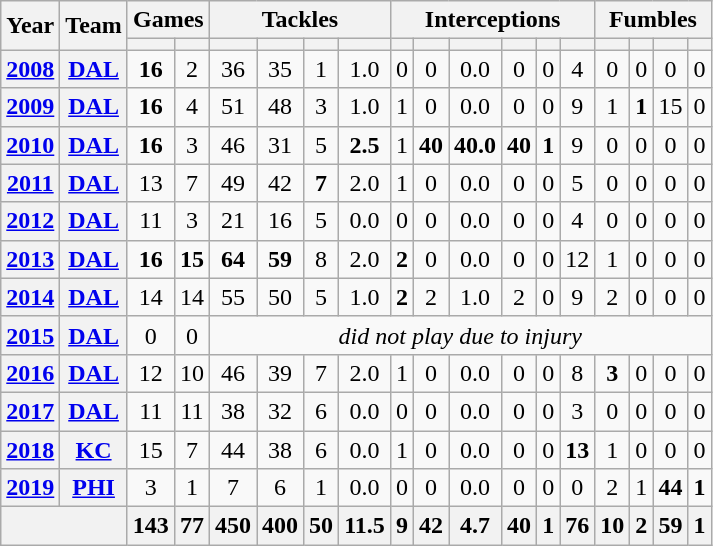<table class="wikitable"  style="text-align:center;">
<tr>
<th rowspan="2">Year</th>
<th rowspan="2">Team</th>
<th colspan="2">Games</th>
<th colspan="4">Tackles</th>
<th colspan="6">Interceptions</th>
<th colspan="4">Fumbles</th>
</tr>
<tr>
<th></th>
<th></th>
<th></th>
<th></th>
<th></th>
<th></th>
<th></th>
<th></th>
<th></th>
<th></th>
<th></th>
<th></th>
<th></th>
<th></th>
<th></th>
<th></th>
</tr>
<tr>
<th><a href='#'>2008</a></th>
<th><a href='#'>DAL</a></th>
<td><strong>16</strong></td>
<td>2</td>
<td>36</td>
<td>35</td>
<td>1</td>
<td>1.0</td>
<td>0</td>
<td>0</td>
<td>0.0</td>
<td>0</td>
<td>0</td>
<td>4</td>
<td>0</td>
<td>0</td>
<td>0</td>
<td>0</td>
</tr>
<tr>
<th><a href='#'>2009</a></th>
<th><a href='#'>DAL</a></th>
<td><strong>16</strong></td>
<td>4</td>
<td>51</td>
<td>48</td>
<td>3</td>
<td>1.0</td>
<td>1</td>
<td>0</td>
<td>0.0</td>
<td>0</td>
<td>0</td>
<td>9</td>
<td>1</td>
<td><strong>1</strong></td>
<td>15</td>
<td>0</td>
</tr>
<tr>
<th><a href='#'>2010</a></th>
<th><a href='#'>DAL</a></th>
<td><strong>16</strong></td>
<td>3</td>
<td>46</td>
<td>31</td>
<td>5</td>
<td><strong>2.5</strong></td>
<td>1</td>
<td><strong>40</strong></td>
<td><strong>40.0</strong></td>
<td><strong>40</strong></td>
<td><strong>1</strong></td>
<td>9</td>
<td>0</td>
<td>0</td>
<td>0</td>
<td>0</td>
</tr>
<tr>
<th><a href='#'>2011</a></th>
<th><a href='#'>DAL</a></th>
<td>13</td>
<td>7</td>
<td>49</td>
<td>42</td>
<td><strong>7</strong></td>
<td>2.0</td>
<td>1</td>
<td>0</td>
<td>0.0</td>
<td>0</td>
<td>0</td>
<td>5</td>
<td>0</td>
<td>0</td>
<td>0</td>
<td>0</td>
</tr>
<tr>
<th><a href='#'>2012</a></th>
<th><a href='#'>DAL</a></th>
<td>11</td>
<td>3</td>
<td>21</td>
<td>16</td>
<td>5</td>
<td>0.0</td>
<td>0</td>
<td>0</td>
<td>0.0</td>
<td>0</td>
<td>0</td>
<td>4</td>
<td>0</td>
<td>0</td>
<td>0</td>
<td>0</td>
</tr>
<tr>
<th><a href='#'>2013</a></th>
<th><a href='#'>DAL</a></th>
<td><strong>16</strong></td>
<td><strong>15</strong></td>
<td><strong>64</strong></td>
<td><strong>59</strong></td>
<td>8</td>
<td>2.0</td>
<td><strong>2</strong></td>
<td>0</td>
<td>0.0</td>
<td>0</td>
<td>0</td>
<td>12</td>
<td>1</td>
<td>0</td>
<td>0</td>
<td>0</td>
</tr>
<tr>
<th><a href='#'>2014</a></th>
<th><a href='#'>DAL</a></th>
<td>14</td>
<td>14</td>
<td>55</td>
<td>50</td>
<td>5</td>
<td>1.0</td>
<td><strong>2</strong></td>
<td>2</td>
<td>1.0</td>
<td>2</td>
<td>0</td>
<td>9</td>
<td>2</td>
<td>0</td>
<td>0</td>
<td>0</td>
</tr>
<tr>
<th><a href='#'>2015</a></th>
<th><a href='#'>DAL</a></th>
<td>0</td>
<td>0</td>
<td colspan="14"><em>did not play due to injury</em></td>
</tr>
<tr>
<th><a href='#'>2016</a></th>
<th><a href='#'>DAL</a></th>
<td>12</td>
<td>10</td>
<td>46</td>
<td>39</td>
<td>7</td>
<td>2.0</td>
<td>1</td>
<td>0</td>
<td>0.0</td>
<td>0</td>
<td>0</td>
<td>8</td>
<td><strong>3</strong></td>
<td>0</td>
<td>0</td>
<td>0</td>
</tr>
<tr>
<th><a href='#'>2017</a></th>
<th><a href='#'>DAL</a></th>
<td>11</td>
<td>11</td>
<td>38</td>
<td>32</td>
<td>6</td>
<td>0.0</td>
<td>0</td>
<td>0</td>
<td>0.0</td>
<td>0</td>
<td>0</td>
<td>3</td>
<td>0</td>
<td>0</td>
<td>0</td>
<td>0</td>
</tr>
<tr>
<th><a href='#'>2018</a></th>
<th><a href='#'>KC</a></th>
<td>15</td>
<td>7</td>
<td>44</td>
<td>38</td>
<td>6</td>
<td>0.0</td>
<td>1</td>
<td>0</td>
<td>0.0</td>
<td>0</td>
<td>0</td>
<td><strong>13</strong></td>
<td>1</td>
<td>0</td>
<td>0</td>
<td>0</td>
</tr>
<tr>
<th><a href='#'>2019</a></th>
<th><a href='#'>PHI</a></th>
<td>3</td>
<td>1</td>
<td>7</td>
<td>6</td>
<td>1</td>
<td>0.0</td>
<td>0</td>
<td>0</td>
<td>0.0</td>
<td>0</td>
<td>0</td>
<td>0</td>
<td>2</td>
<td>1</td>
<td><strong>44</strong></td>
<td><strong>1</strong></td>
</tr>
<tr>
<th colspan="2"></th>
<th>143</th>
<th>77</th>
<th>450</th>
<th>400</th>
<th>50</th>
<th>11.5</th>
<th>9</th>
<th>42</th>
<th>4.7</th>
<th>40</th>
<th>1</th>
<th>76</th>
<th>10</th>
<th>2</th>
<th>59</th>
<th>1</th>
</tr>
</table>
